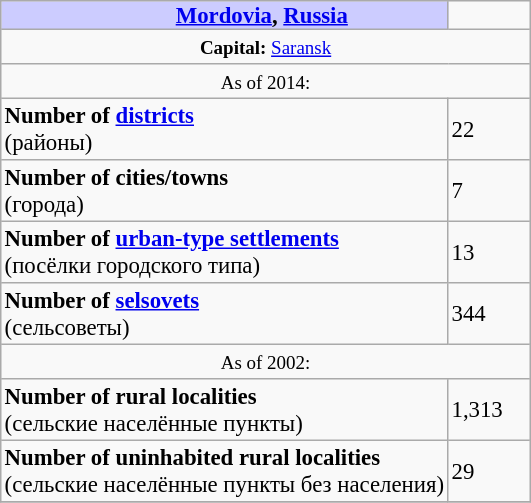<table border=1 align="right" cellpadding=2 cellspacing=0 style="margin: 0 0 1em 1em; background: #f9f9f9; border: 1px #aaa solid; border-collapse: collapse; font-size: 95%;">
<tr>
<th bgcolor="#ccccff" style="padding:0 0 0 50px;"><a href='#'>Mordovia</a>, <a href='#'>Russia</a></th>
<td width="50px"></td>
</tr>
<tr>
<td colspan=2 align="center"><small><strong>Capital:</strong> <a href='#'>Saransk</a></small></td>
</tr>
<tr>
<td colspan=2 align="center"><small>As of 2014:</small></td>
</tr>
<tr>
<td><strong>Number of <a href='#'>districts</a></strong><br>(районы)</td>
<td>22</td>
</tr>
<tr>
<td><strong>Number of cities/towns</strong><br>(города)</td>
<td>7</td>
</tr>
<tr>
<td><strong>Number of <a href='#'>urban-type settlements</a></strong><br>(посёлки городского типа)</td>
<td>13</td>
</tr>
<tr>
<td><strong>Number of <a href='#'>selsovets</a></strong><br>(сельсоветы)</td>
<td>344</td>
</tr>
<tr>
<td colspan=2 align="center"><small>As of 2002:</small></td>
</tr>
<tr>
<td><strong>Number of rural localities</strong><br>(сельские населённые пункты)</td>
<td>1,313</td>
</tr>
<tr>
<td><strong>Number of uninhabited rural localities</strong><br>(сельские населённые пункты без населения)</td>
<td>29</td>
</tr>
<tr>
</tr>
</table>
